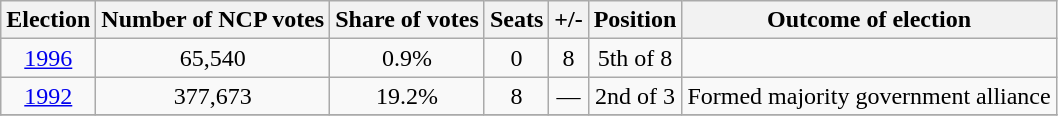<table class="sortable wikitable">
<tr>
<th>Election</th>
<th>Number of NCP votes</th>
<th>Share of votes</th>
<th>Seats</th>
<th>+/-</th>
<th>Position</th>
<th>Outcome of election</th>
</tr>
<tr>
<td align=center><a href='#'>1996</a></td>
<td align=center>65,540</td>
<td align=center>0.9%</td>
<td align=center>0</td>
<td align=center> 8</td>
<td align=center>5th of 8</td>
<td align=left></td>
</tr>
<tr>
<td align=center><a href='#'>1992</a></td>
<td align=center>377,673</td>
<td align=center>19.2%</td>
<td align=center>8</td>
<td align=center>—</td>
<td align=center>2nd of 3</td>
<td align=left>Formed majority government alliance</td>
</tr>
<tr>
</tr>
</table>
